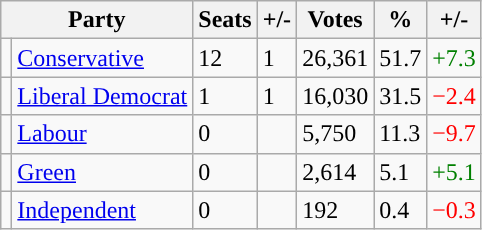<table class="wikitable sortable">
<tr>
<th colspan="2">Party</th>
<th>Seats</th>
<th>+/-</th>
<th>Votes</th>
<th>%</th>
<th>+/-</th>
</tr>
<tr>
<td style="background-color: "></td>
<td><a href='#'>Conservative</a></td>
<td>12</td>
<td> 1</td>
<td>26,361</td>
<td>51.7</td>
<td style="color:green">+7.3</td>
</tr>
<tr>
<td style="background-color: "></td>
<td><a href='#'>Liberal Democrat</a></td>
<td>1</td>
<td> 1</td>
<td>16,030</td>
<td>31.5</td>
<td style="color:red">−2.4</td>
</tr>
<tr>
<td style="background-color: "></td>
<td><a href='#'>Labour</a></td>
<td>0</td>
<td></td>
<td>5,750</td>
<td>11.3</td>
<td style="color:red">−9.7</td>
</tr>
<tr>
<td style="background-color: "></td>
<td><a href='#'>Green</a></td>
<td>0</td>
<td></td>
<td>2,614</td>
<td>5.1</td>
<td style="color:green">+5.1</td>
</tr>
<tr>
<td style="background-color: "></td>
<td><a href='#'>Independent</a></td>
<td>0</td>
<td></td>
<td>192</td>
<td>0.4</td>
<td style="color:red">−0.3</td>
</tr>
</table>
